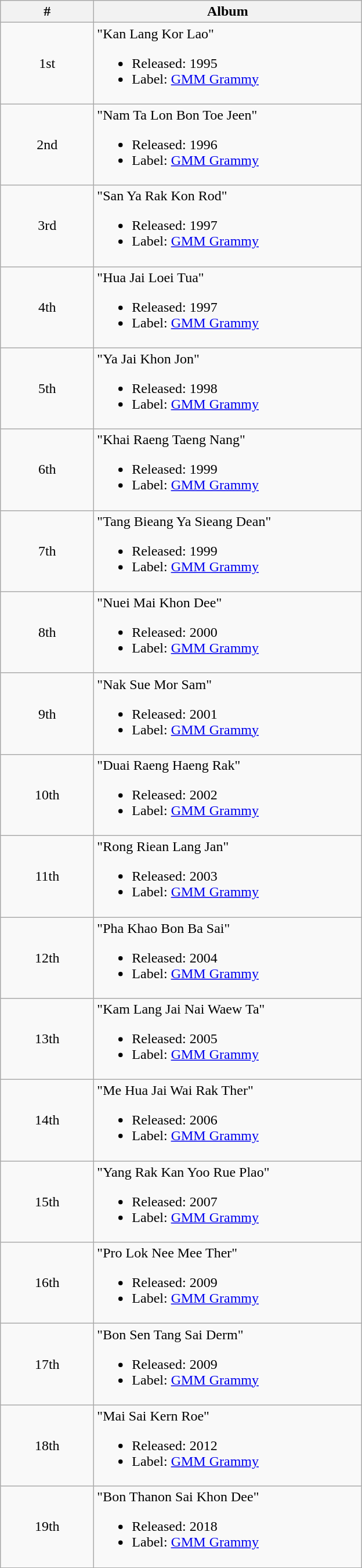<table class="wikitable">
<tr>
<th width="100">#</th>
<th width="300">Album</th>
</tr>
<tr>
<td style="text-align:center;">1st</td>
<td>"Kan Lang Kor Lao"<br><ul><li>Released: 1995</li><li>Label: <a href='#'>GMM Grammy</a></li></ul></td>
</tr>
<tr>
<td style="text-align:center;">2nd</td>
<td>"Nam Ta Lon Bon Toe Jeen"<br><ul><li>Released: 1996</li><li>Label: <a href='#'>GMM Grammy</a></li></ul></td>
</tr>
<tr>
<td style="text-align:center;">3rd</td>
<td>"San Ya Rak Kon Rod"<br><ul><li>Released: 1997</li><li>Label: <a href='#'>GMM Grammy</a></li></ul></td>
</tr>
<tr>
<td style="text-align:center;">4th</td>
<td>"Hua Jai Loei Tua"<br><ul><li>Released: 1997</li><li>Label: <a href='#'>GMM Grammy</a></li></ul></td>
</tr>
<tr>
<td style="text-align:center;">5th</td>
<td>"Ya Jai Khon Jon"<br><ul><li>Released: 1998</li><li>Label: <a href='#'>GMM Grammy</a></li></ul></td>
</tr>
<tr>
<td style="text-align:center;">6th</td>
<td>"Khai Raeng Taeng Nang"<br><ul><li>Released: 1999</li><li>Label: <a href='#'>GMM Grammy</a></li></ul></td>
</tr>
<tr>
<td style="text-align:center;">7th</td>
<td>"Tang Bieang Ya Sieang Dean"<br><ul><li>Released: 1999</li><li>Label: <a href='#'>GMM Grammy</a></li></ul></td>
</tr>
<tr>
<td style="text-align:center;">8th</td>
<td>"Nuei Mai Khon Dee"<br><ul><li>Released: 2000</li><li>Label: <a href='#'>GMM Grammy</a></li></ul></td>
</tr>
<tr>
<td style="text-align:center;">9th</td>
<td>"Nak Sue Mor Sam"<br><ul><li>Released: 2001</li><li>Label: <a href='#'>GMM Grammy</a></li></ul></td>
</tr>
<tr>
<td style="text-align:center;">10th</td>
<td>"Duai Raeng Haeng Rak"<br><ul><li>Released: 2002</li><li>Label: <a href='#'>GMM Grammy</a></li></ul></td>
</tr>
<tr>
<td style="text-align:center;">11th</td>
<td>"Rong Riean Lang Jan"<br><ul><li>Released: 2003</li><li>Label: <a href='#'>GMM Grammy</a></li></ul></td>
</tr>
<tr>
<td style="text-align:center;">12th</td>
<td>"Pha Khao Bon Ba Sai"<br><ul><li>Released: 2004</li><li>Label: <a href='#'>GMM Grammy</a></li></ul></td>
</tr>
<tr>
<td style="text-align:center;">13th</td>
<td>"Kam Lang Jai Nai Waew Ta"<br><ul><li>Released: 2005</li><li>Label: <a href='#'>GMM Grammy</a></li></ul></td>
</tr>
<tr>
<td style="text-align:center;">14th</td>
<td>"Me Hua Jai Wai Rak Ther"<br><ul><li>Released: 2006</li><li>Label: <a href='#'>GMM Grammy</a></li></ul></td>
</tr>
<tr>
<td style="text-align:center;">15th</td>
<td>"Yang Rak Kan Yoo Rue Plao"<br><ul><li>Released: 2007</li><li>Label: <a href='#'>GMM Grammy</a></li></ul></td>
</tr>
<tr>
<td style="text-align:center;">16th</td>
<td>"Pro Lok Nee Mee Ther"<br><ul><li>Released: 2009</li><li>Label: <a href='#'>GMM Grammy</a></li></ul></td>
</tr>
<tr>
<td style="text-align:center;">17th</td>
<td>"Bon Sen Tang Sai Derm"<br><ul><li>Released: 2009</li><li>Label: <a href='#'>GMM Grammy</a></li></ul></td>
</tr>
<tr>
<td style="text-align:center;">18th</td>
<td>"Mai Sai Kern Roe"<br><ul><li>Released: 2012</li><li>Label: <a href='#'>GMM Grammy</a></li></ul></td>
</tr>
<tr>
<td style="text-align:center;">19th</td>
<td>"Bon Thanon Sai Khon Dee"<br><ul><li>Released: 2018</li><li>Label: <a href='#'>GMM Grammy</a></li></ul></td>
</tr>
<tr>
</tr>
</table>
